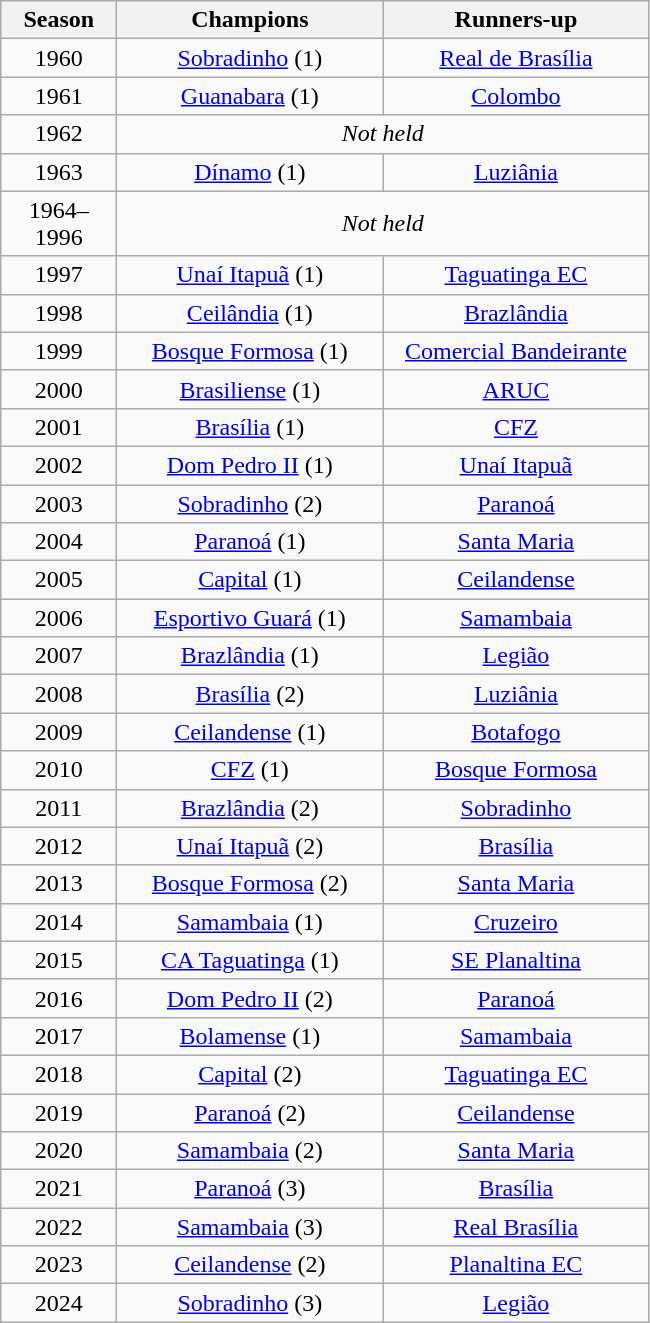<table class="wikitable" style="text-align:center; margin-left:1em;">
<tr>
<th style="width:70px">Season</th>
<th style="width:170px">Champions</th>
<th style="width:170px">Runners-up</th>
</tr>
<tr>
<td>1960</td>
<td><a href='#'>Sobradinho</a> (1)</td>
<td><a href='#'>Real de Brasília</a></td>
</tr>
<tr>
<td>1961</td>
<td><a href='#'>Guanabara</a> (1)</td>
<td><a href='#'>Colombo</a></td>
</tr>
<tr>
<td>1962</td>
<td colspan=2><em>Not held</em></td>
</tr>
<tr>
<td>1963</td>
<td><a href='#'>Dínamo</a> (1)</td>
<td><a href='#'>Luziânia</a></td>
</tr>
<tr>
<td>1964–1996</td>
<td colspan=2><em>Not held</em></td>
</tr>
<tr>
<td>1997</td>
<td><a href='#'>Unaí Itapuã</a> (1)</td>
<td><a href='#'>Taguatinga EC</a></td>
</tr>
<tr>
<td>1998</td>
<td><a href='#'>Ceilândia</a> (1)</td>
<td><a href='#'>Brazlândia</a></td>
</tr>
<tr>
<td>1999</td>
<td><a href='#'>Bosque Formosa</a> (1)</td>
<td><a href='#'>Comercial Bandeirante</a></td>
</tr>
<tr>
<td>2000</td>
<td><a href='#'>Brasiliense</a> (1)</td>
<td><a href='#'>ARUC</a></td>
</tr>
<tr>
<td>2001</td>
<td><a href='#'>Brasília</a> (1)</td>
<td><a href='#'>CFZ</a></td>
</tr>
<tr>
<td>2002</td>
<td><a href='#'>Dom Pedro II</a> (1)</td>
<td><a href='#'>Unaí Itapuã</a></td>
</tr>
<tr>
<td>2003</td>
<td><a href='#'>Sobradinho</a> (2)</td>
<td><a href='#'>Paranoá</a></td>
</tr>
<tr>
<td>2004</td>
<td><a href='#'>Paranoá</a> (1)</td>
<td><a href='#'>Santa Maria</a></td>
</tr>
<tr>
<td>2005</td>
<td><a href='#'>Capital</a> (1)</td>
<td><a href='#'>Ceilandense</a></td>
</tr>
<tr>
<td>2006</td>
<td><a href='#'>Esportivo Guará</a> (1)</td>
<td><a href='#'>Samambaia</a></td>
</tr>
<tr>
<td>2007</td>
<td><a href='#'>Brazlândia</a> (1)</td>
<td><a href='#'>Legião</a></td>
</tr>
<tr>
<td>2008</td>
<td><a href='#'>Brasília</a> (2)</td>
<td><a href='#'>Luziânia</a></td>
</tr>
<tr>
<td>2009</td>
<td><a href='#'>Ceilandense</a> (1)</td>
<td><a href='#'>Botafogo</a></td>
</tr>
<tr>
<td>2010</td>
<td><a href='#'>CFZ</a> (1)</td>
<td><a href='#'>Bosque Formosa</a></td>
</tr>
<tr>
<td>2011</td>
<td><a href='#'>Brazlândia</a> (2)</td>
<td><a href='#'>Sobradinho</a></td>
</tr>
<tr>
<td>2012</td>
<td><a href='#'>Unaí Itapuã</a> (2)</td>
<td><a href='#'>Brasília</a></td>
</tr>
<tr>
<td>2013</td>
<td><a href='#'>Bosque Formosa</a> (2)</td>
<td><a href='#'>Santa Maria</a></td>
</tr>
<tr>
<td>2014</td>
<td><a href='#'>Samambaia</a> (1)</td>
<td><a href='#'>Cruzeiro</a></td>
</tr>
<tr>
<td>2015</td>
<td><a href='#'>CA Taguatinga</a> (1)</td>
<td><a href='#'>SE Planaltina</a></td>
</tr>
<tr>
<td>2016</td>
<td><a href='#'>Dom Pedro II</a> (2)</td>
<td><a href='#'>Paranoá</a></td>
</tr>
<tr>
<td>2017</td>
<td><a href='#'>Bolamense</a> (1)</td>
<td><a href='#'>Samambaia</a></td>
</tr>
<tr>
<td>2018</td>
<td><a href='#'>Capital</a> (2)</td>
<td><a href='#'>Taguatinga EC</a></td>
</tr>
<tr>
<td>2019</td>
<td><a href='#'>Paranoá</a> (2)</td>
<td><a href='#'>Ceilandense</a></td>
</tr>
<tr>
<td>2020</td>
<td><a href='#'>Samambaia</a> (2)</td>
<td><a href='#'>Santa Maria</a></td>
</tr>
<tr>
<td>2021</td>
<td><a href='#'>Paranoá</a> (3)</td>
<td><a href='#'>Brasília</a></td>
</tr>
<tr>
<td>2022</td>
<td><a href='#'>Samambaia</a> (3)</td>
<td><a href='#'>Real Brasília</a></td>
</tr>
<tr>
<td>2023</td>
<td><a href='#'>Ceilandense</a> (2)</td>
<td><a href='#'>Planaltina EC</a></td>
</tr>
<tr>
<td>2024</td>
<td><a href='#'>Sobradinho</a> (3)</td>
<td><a href='#'>Legião</a></td>
</tr>
</table>
